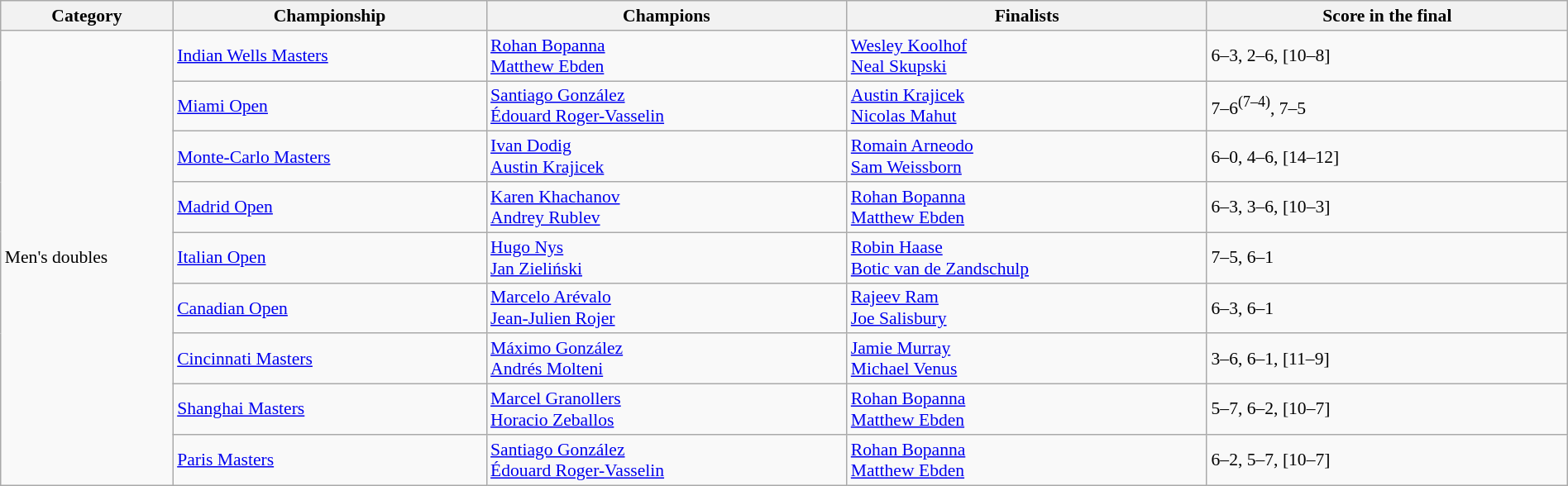<table class="wikitable" style="font-size:90%;" width="100%">
<tr>
<th style="width: 11%;">Category</th>
<th style="width: 20%;">Championship</th>
<th style="width: 23%;">Champions</th>
<th style="width: 23%;">Finalists</th>
<th style="width: 23%;">Score in the final</th>
</tr>
<tr>
<td rowspan="9">Men's doubles</td>
<td><a href='#'>Indian Wells Masters</a></td>
<td> <a href='#'>Rohan Bopanna</a><br> <a href='#'>Matthew Ebden</a></td>
<td> <a href='#'>Wesley Koolhof</a><br> <a href='#'>Neal Skupski</a></td>
<td>6–3, 2–6, [10–8]</td>
</tr>
<tr>
<td><a href='#'>Miami Open</a></td>
<td> <a href='#'>Santiago González</a><br> <a href='#'>Édouard Roger-Vasselin</a></td>
<td> <a href='#'>Austin Krajicek</a><br> <a href='#'>Nicolas Mahut</a></td>
<td>7–6<sup>(7–4)</sup>, 7–5</td>
</tr>
<tr>
<td><a href='#'>Monte-Carlo Masters</a></td>
<td> <a href='#'>Ivan Dodig</a> <br> <a href='#'>Austin Krajicek</a></td>
<td> <a href='#'>Romain Arneodo</a> <br> <a href='#'>Sam Weissborn</a></td>
<td>6–0, 4–6, [14–12]</td>
</tr>
<tr>
<td><a href='#'>Madrid Open</a></td>
<td> <a href='#'>Karen Khachanov</a><br> <a href='#'>Andrey Rublev</a></td>
<td> <a href='#'>Rohan Bopanna</a><br> <a href='#'>Matthew Ebden</a></td>
<td>6–3, 3–6, [10–3]</td>
</tr>
<tr>
<td><a href='#'>Italian Open</a></td>
<td> <a href='#'>Hugo Nys</a><br> <a href='#'>Jan Zieliński</a></td>
<td> <a href='#'>Robin Haase</a> <br> <a href='#'>Botic van de Zandschulp</a></td>
<td>7–5, 6–1</td>
</tr>
<tr>
<td><a href='#'>Canadian Open</a></td>
<td> <a href='#'>Marcelo Arévalo</a><br> <a href='#'>Jean-Julien Rojer</a></td>
<td> <a href='#'>Rajeev Ram</a><br> <a href='#'>Joe Salisbury</a></td>
<td>6–3, 6–1</td>
</tr>
<tr>
<td><a href='#'>Cincinnati Masters</a></td>
<td> <a href='#'>Máximo González</a> <br> <a href='#'>Andrés Molteni</a></td>
<td> <a href='#'>Jamie Murray</a> <br> <a href='#'>Michael Venus</a></td>
<td>3–6, 6–1, [11–9]</td>
</tr>
<tr>
<td><a href='#'>Shanghai Masters</a></td>
<td> <a href='#'>Marcel Granollers</a> <br> <a href='#'>Horacio Zeballos</a></td>
<td> <a href='#'>Rohan Bopanna</a><br> <a href='#'>Matthew Ebden</a></td>
<td>5–7, 6–2, [10–7]</td>
</tr>
<tr>
<td><a href='#'>Paris Masters</a></td>
<td> <a href='#'>Santiago González</a> <br> <a href='#'>Édouard Roger-Vasselin</a></td>
<td> <a href='#'>Rohan Bopanna</a><br> <a href='#'>Matthew Ebden</a></td>
<td>6–2, 5–7, [10–7]</td>
</tr>
</table>
